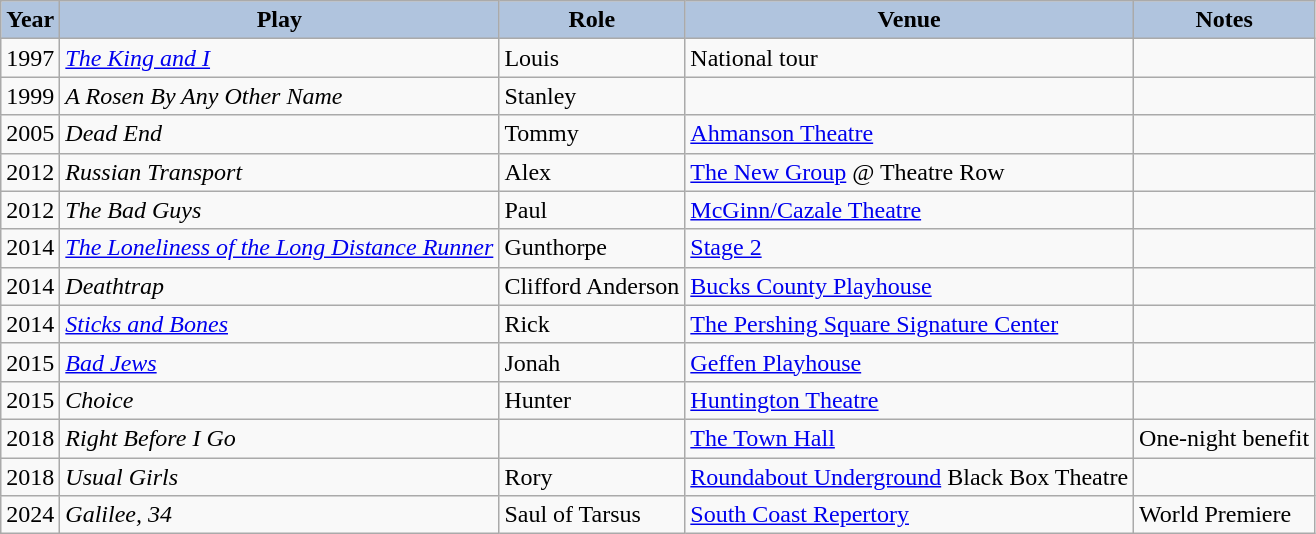<table class="wikitable">
<tr>
<th scope="col" style="background:#B0C4DE;">Year</th>
<th scope="col" style="background:#B0C4DE;">Play</th>
<th scope="col" style="background:#B0C4DE;">Role</th>
<th scope="col" style="background:#B0C4DE;">Venue</th>
<th scope="col" style="background:#B0C4DE;">Notes</th>
</tr>
<tr>
<td>1997</td>
<td><em><a href='#'>The King and I</a></em></td>
<td>Louis</td>
<td>National tour</td>
<td></td>
</tr>
<tr>
<td>1999</td>
<td><em>A Rosen By Any Other Name</em></td>
<td>Stanley</td>
<td></td>
<td></td>
</tr>
<tr>
<td>2005</td>
<td><em>Dead End</em></td>
<td>Tommy</td>
<td><a href='#'>Ahmanson Theatre</a></td>
<td></td>
</tr>
<tr>
<td>2012</td>
<td><em>Russian Transport</em></td>
<td>Alex</td>
<td><a href='#'>The New Group</a> @ Theatre Row</td>
<td></td>
</tr>
<tr>
<td>2012</td>
<td><em>The Bad Guys</em></td>
<td>Paul</td>
<td><a href='#'>McGinn/Cazale Theatre</a></td>
<td></td>
</tr>
<tr>
<td>2014</td>
<td><em><a href='#'>The Loneliness of the Long Distance Runner</a></em></td>
<td>Gunthorpe</td>
<td><a href='#'>Stage 2</a></td>
<td></td>
</tr>
<tr>
<td>2014</td>
<td><em>Deathtrap</em></td>
<td>Clifford Anderson</td>
<td><a href='#'>Bucks County Playhouse</a></td>
<td></td>
</tr>
<tr>
<td>2014</td>
<td><em><a href='#'>Sticks and Bones</a></em></td>
<td>Rick</td>
<td><a href='#'>The Pershing Square Signature Center</a></td>
<td></td>
</tr>
<tr>
<td>2015</td>
<td><em><a href='#'>Bad Jews</a></em></td>
<td>Jonah</td>
<td><a href='#'>Geffen Playhouse</a></td>
<td></td>
</tr>
<tr>
<td>2015</td>
<td><em>Choice</em></td>
<td>Hunter</td>
<td><a href='#'>Huntington Theatre</a></td>
<td></td>
</tr>
<tr>
<td>2018</td>
<td><em>Right Before I Go</em></td>
<td></td>
<td><a href='#'>The Town Hall</a></td>
<td>One-night benefit</td>
</tr>
<tr>
<td>2018</td>
<td><em>Usual Girls</em></td>
<td>Rory</td>
<td><a href='#'>Roundabout Underground</a> Black Box Theatre</td>
<td></td>
</tr>
<tr>
<td>2024</td>
<td><em>Galilee, 34</em></td>
<td>Saul of Tarsus</td>
<td><a href='#'>South Coast Repertory</a></td>
<td>World Premiere</td>
</tr>
</table>
